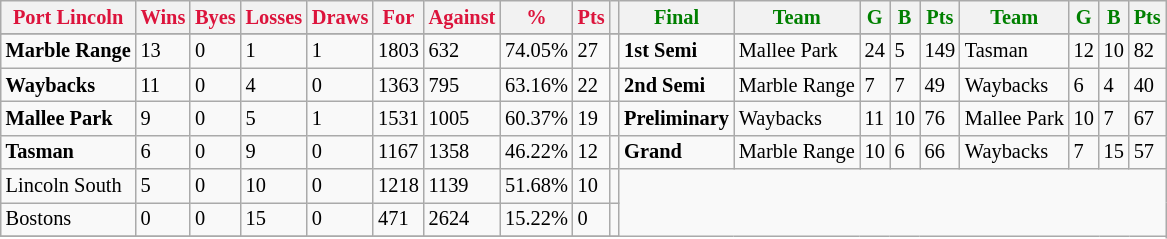<table style="font-size: 85%; text-align: left;" class="wikitable">
<tr>
<th style="color:crimson">Port Lincoln</th>
<th style="color:crimson">Wins</th>
<th style="color:crimson">Byes</th>
<th style="color:crimson">Losses</th>
<th style="color:crimson">Draws</th>
<th style="color:crimson">For</th>
<th style="color:crimson">Against</th>
<th style="color:crimson">%</th>
<th style="color:crimson">Pts</th>
<th></th>
<th style="color:green">Final</th>
<th style="color:green">Team</th>
<th style="color:green">G</th>
<th style="color:green">B</th>
<th style="color:green">Pts</th>
<th style="color:green">Team</th>
<th style="color:green">G</th>
<th style="color:green">B</th>
<th style="color:green">Pts</th>
</tr>
<tr>
</tr>
<tr>
</tr>
<tr>
<td><strong>	Marble Range	</strong></td>
<td>13</td>
<td>0</td>
<td>1</td>
<td>1</td>
<td>1803</td>
<td>632</td>
<td>74.05%</td>
<td>27</td>
<td></td>
<td><strong>1st Semi</strong></td>
<td>Mallee Park</td>
<td>24</td>
<td>5</td>
<td>149</td>
<td>Tasman</td>
<td>12</td>
<td>10</td>
<td>82</td>
</tr>
<tr>
<td><strong>	Waybacks	</strong></td>
<td>11</td>
<td>0</td>
<td>4</td>
<td>0</td>
<td>1363</td>
<td>795</td>
<td>63.16%</td>
<td>22</td>
<td></td>
<td><strong>2nd Semi</strong></td>
<td>Marble Range</td>
<td>7</td>
<td>7</td>
<td>49</td>
<td>Waybacks</td>
<td>6</td>
<td>4</td>
<td>40</td>
</tr>
<tr>
<td><strong>	Mallee Park	</strong></td>
<td>9</td>
<td>0</td>
<td>5</td>
<td>1</td>
<td>1531</td>
<td>1005</td>
<td>60.37%</td>
<td>19</td>
<td></td>
<td><strong>Preliminary</strong></td>
<td>Waybacks</td>
<td>11</td>
<td>10</td>
<td>76</td>
<td>Mallee Park</td>
<td>10</td>
<td>7</td>
<td>67</td>
</tr>
<tr>
<td><strong>	Tasman	</strong></td>
<td>6</td>
<td>0</td>
<td>9</td>
<td>0</td>
<td>1167</td>
<td>1358</td>
<td>46.22%</td>
<td>12</td>
<td></td>
<td><strong>Grand</strong></td>
<td>Marble Range</td>
<td>10</td>
<td>6</td>
<td>66</td>
<td>Waybacks</td>
<td>7</td>
<td>15</td>
<td>57</td>
</tr>
<tr>
<td>Lincoln South</td>
<td>5</td>
<td>0</td>
<td>10</td>
<td>0</td>
<td>1218</td>
<td>1139</td>
<td>51.68%</td>
<td>10</td>
<td></td>
</tr>
<tr>
<td>Bostons</td>
<td>0</td>
<td>0</td>
<td>15</td>
<td>0</td>
<td>471</td>
<td>2624</td>
<td>15.22%</td>
<td>0</td>
<td></td>
</tr>
<tr>
</tr>
</table>
